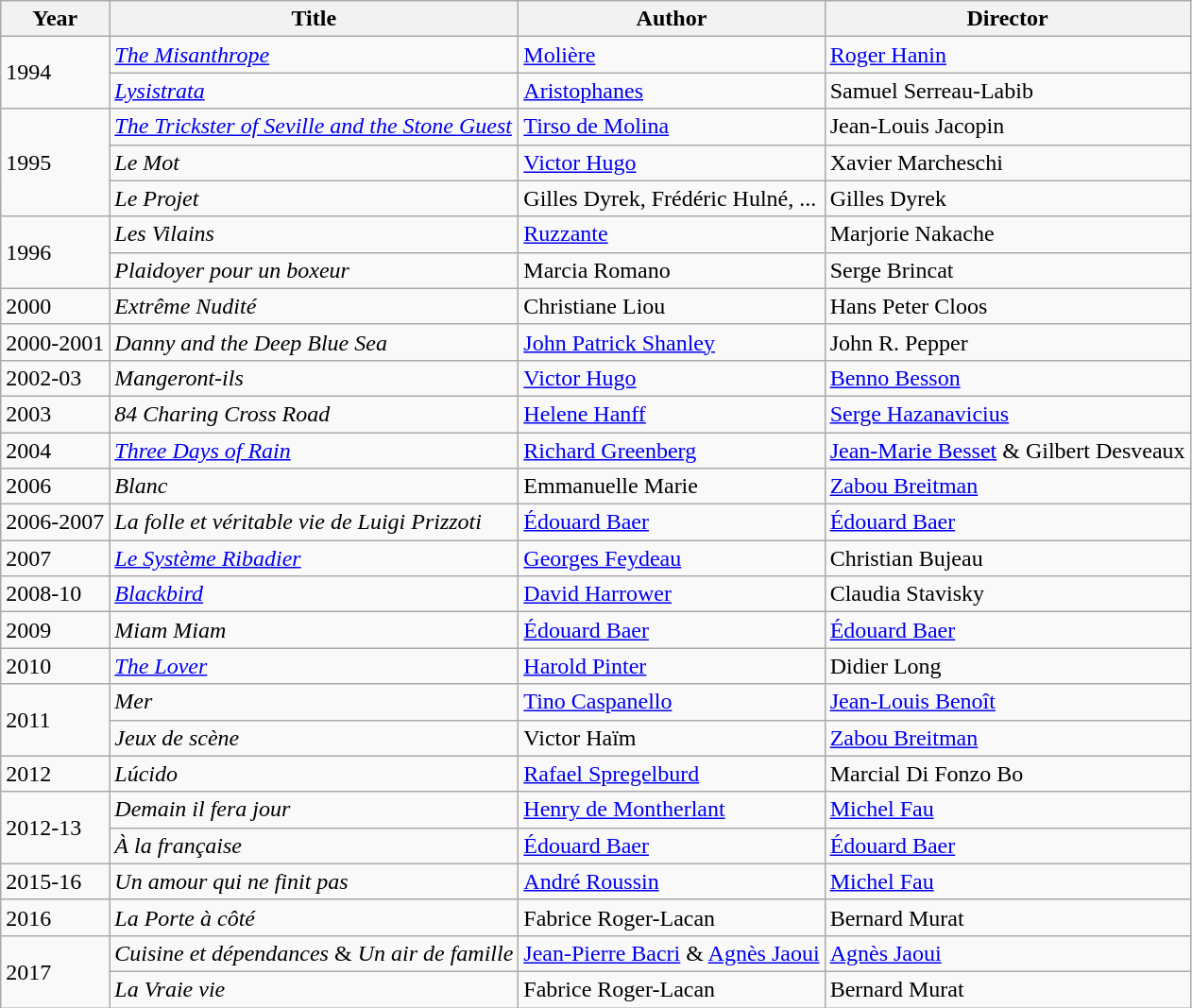<table class="wikitable">
<tr>
<th>Year</th>
<th>Title</th>
<th>Author</th>
<th>Director</th>
</tr>
<tr>
<td rowspan=2>1994</td>
<td><em><a href='#'>The Misanthrope</a></em></td>
<td><a href='#'>Molière</a></td>
<td><a href='#'>Roger Hanin</a></td>
</tr>
<tr>
<td><em><a href='#'>Lysistrata</a></em></td>
<td><a href='#'>Aristophanes</a></td>
<td>Samuel Serreau-Labib</td>
</tr>
<tr>
<td rowspan=3>1995</td>
<td><em><a href='#'>The Trickster of Seville and the Stone Guest</a></em></td>
<td><a href='#'>Tirso de Molina</a></td>
<td>Jean-Louis Jacopin</td>
</tr>
<tr>
<td><em>Le Mot</em></td>
<td><a href='#'>Victor Hugo</a></td>
<td>Xavier Marcheschi</td>
</tr>
<tr>
<td><em>Le Projet</em></td>
<td>Gilles Dyrek, Frédéric Hulné, ...</td>
<td>Gilles Dyrek</td>
</tr>
<tr>
<td rowspan=2>1996</td>
<td><em>Les Vilains</em></td>
<td><a href='#'>Ruzzante</a></td>
<td>Marjorie Nakache</td>
</tr>
<tr>
<td><em>Plaidoyer pour un boxeur</em></td>
<td>Marcia Romano</td>
<td>Serge Brincat</td>
</tr>
<tr>
<td>2000</td>
<td><em>Extrême Nudité</em></td>
<td>Christiane Liou</td>
<td>Hans Peter Cloos</td>
</tr>
<tr>
<td>2000-2001</td>
<td><em>Danny and the Deep Blue Sea</em></td>
<td><a href='#'>John Patrick Shanley</a></td>
<td>John R. Pepper</td>
</tr>
<tr>
<td>2002-03</td>
<td><em>Mangeront-ils</em></td>
<td><a href='#'>Victor Hugo</a></td>
<td><a href='#'>Benno Besson</a></td>
</tr>
<tr>
<td>2003</td>
<td><em>84 Charing Cross Road</em></td>
<td><a href='#'>Helene Hanff</a></td>
<td><a href='#'>Serge Hazanavicius</a></td>
</tr>
<tr>
<td>2004</td>
<td><em><a href='#'>Three Days of Rain</a></em></td>
<td><a href='#'>Richard Greenberg</a></td>
<td><a href='#'>Jean-Marie Besset</a> & Gilbert Desveaux</td>
</tr>
<tr>
<td>2006</td>
<td><em>Blanc</em></td>
<td>Emmanuelle Marie</td>
<td><a href='#'>Zabou Breitman</a></td>
</tr>
<tr>
<td>2006-2007</td>
<td><em>La folle et véritable vie de Luigi Prizzoti</em></td>
<td><a href='#'>Édouard Baer</a></td>
<td><a href='#'>Édouard Baer</a></td>
</tr>
<tr>
<td>2007</td>
<td><em><a href='#'>Le Système Ribadier</a></em></td>
<td><a href='#'>Georges Feydeau</a></td>
<td>Christian Bujeau</td>
</tr>
<tr>
<td>2008-10</td>
<td><em><a href='#'>Blackbird</a></em></td>
<td><a href='#'>David Harrower</a></td>
<td>Claudia Stavisky</td>
</tr>
<tr>
<td>2009</td>
<td><em>Miam Miam</em></td>
<td><a href='#'>Édouard Baer</a></td>
<td><a href='#'>Édouard Baer</a></td>
</tr>
<tr>
<td>2010</td>
<td><em><a href='#'>The Lover</a></em></td>
<td><a href='#'>Harold Pinter</a></td>
<td>Didier Long</td>
</tr>
<tr>
<td rowspan=2>2011</td>
<td><em>Mer</em></td>
<td><a href='#'>Tino Caspanello</a></td>
<td><a href='#'>Jean-Louis Benoît</a></td>
</tr>
<tr>
<td><em>Jeux de scène</em></td>
<td>Victor Haïm</td>
<td><a href='#'>Zabou Breitman</a></td>
</tr>
<tr>
<td>2012</td>
<td><em>Lúcido</em></td>
<td><a href='#'>Rafael Spregelburd</a></td>
<td>Marcial Di Fonzo Bo</td>
</tr>
<tr>
<td rowspan=2>2012-13</td>
<td><em>Demain il fera jour</em></td>
<td><a href='#'>Henry de Montherlant</a></td>
<td><a href='#'>Michel Fau</a></td>
</tr>
<tr>
<td><em>À la française</em></td>
<td><a href='#'>Édouard Baer</a></td>
<td><a href='#'>Édouard Baer</a></td>
</tr>
<tr>
<td>2015-16</td>
<td><em>Un amour qui ne finit pas</em></td>
<td><a href='#'>André Roussin</a></td>
<td><a href='#'>Michel Fau</a></td>
</tr>
<tr>
<td>2016</td>
<td><em>La Porte à côté</em></td>
<td>Fabrice Roger-Lacan</td>
<td>Bernard Murat</td>
</tr>
<tr>
<td rowspan=2>2017</td>
<td><em>Cuisine et dépendances</em> & <em>Un air de famille</em></td>
<td><a href='#'>Jean-Pierre Bacri</a> & <a href='#'>Agnès Jaoui</a></td>
<td><a href='#'>Agnès Jaoui</a></td>
</tr>
<tr>
<td><em>La Vraie vie</em></td>
<td>Fabrice Roger-Lacan</td>
<td>Bernard Murat</td>
</tr>
</table>
